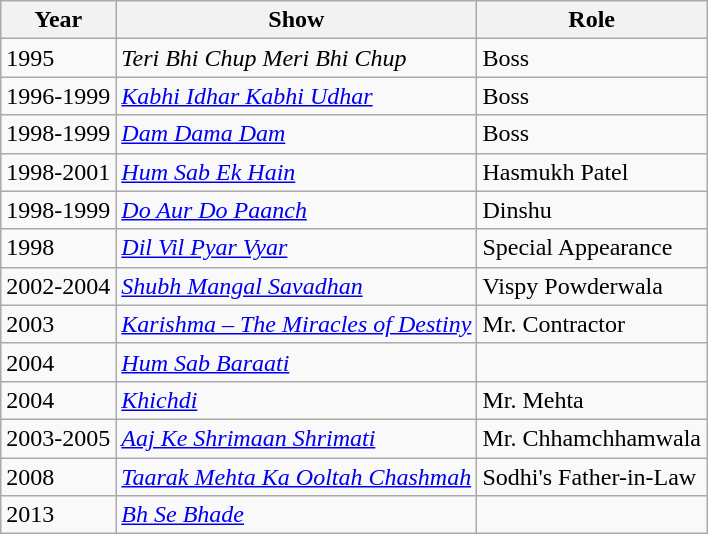<table class="wikitable sortable">
<tr>
<th>Year</th>
<th>Show</th>
<th>Role</th>
</tr>
<tr>
<td>1995</td>
<td><em>Teri Bhi Chup Meri Bhi Chup</em></td>
<td>Boss</td>
</tr>
<tr>
<td>1996-1999</td>
<td><em><a href='#'>Kabhi Idhar Kabhi Udhar</a></em></td>
<td>Boss</td>
</tr>
<tr>
<td>1998-1999</td>
<td><em><a href='#'>Dam Dama Dam</a></em></td>
<td>Boss</td>
</tr>
<tr>
<td>1998-2001</td>
<td><em><a href='#'>Hum Sab Ek Hain</a></em></td>
<td>Hasmukh Patel</td>
</tr>
<tr>
<td>1998-1999</td>
<td><em><a href='#'>Do Aur Do Paanch</a></em></td>
<td>Dinshu</td>
</tr>
<tr>
<td>1998</td>
<td><em><a href='#'>Dil Vil Pyar Vyar</a></em></td>
<td>Special Appearance</td>
</tr>
<tr>
<td>2002-2004</td>
<td><em><a href='#'>Shubh Mangal Savadhan</a></em></td>
<td>Vispy Powderwala</td>
</tr>
<tr>
<td>2003</td>
<td><em><a href='#'>Karishma&nbsp;– The Miracles of Destiny</a></em></td>
<td>Mr. Contractor</td>
</tr>
<tr>
<td>2004</td>
<td><em><a href='#'>Hum Sab Baraati</a></em></td>
<td></td>
</tr>
<tr>
<td>2004</td>
<td><em><a href='#'>Khichdi</a></em></td>
<td>Mr. Mehta</td>
</tr>
<tr>
<td>2003-2005</td>
<td><em><a href='#'>Aaj Ke Shrimaan Shrimati</a></em></td>
<td>Mr. Chhamchhamwala</td>
</tr>
<tr>
<td>2008</td>
<td><em><a href='#'>Taarak Mehta Ka Ooltah Chashmah</a></em></td>
<td>Sodhi's Father-in-Law</td>
</tr>
<tr>
<td>2013</td>
<td><em><a href='#'>Bh Se Bhade</a></em></td>
<td></td>
</tr>
</table>
